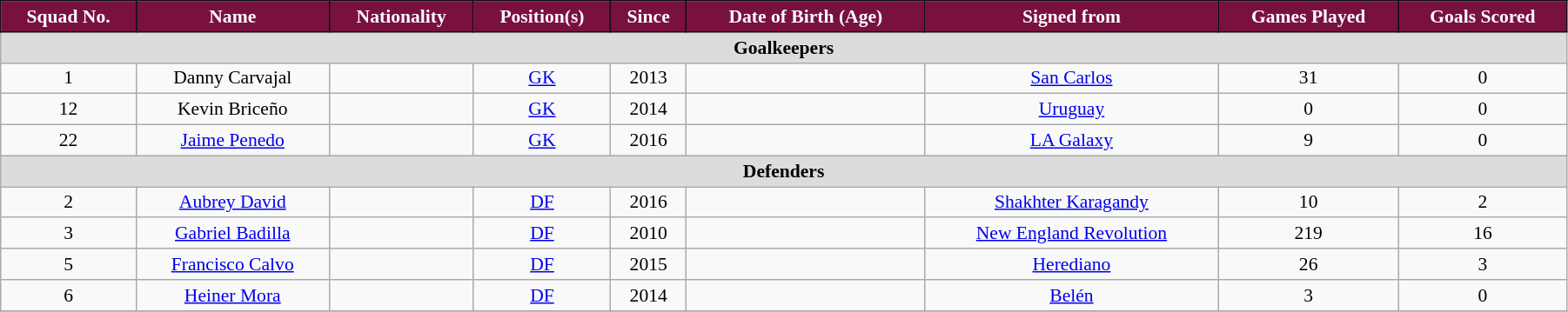<table class="wikitable" style="text-align:center; font-size:90%; width:95%;">
<tr>
<th style="background:#79113e; color:#fff;  border:1px solid #0e0e0e; text-align:center;">Squad No.</th>
<th style="background:#79113e; color:#fff;  border:1px solid #0e0e0e; text-align:center;">Name</th>
<th style="background:#79113e; color:#fff;  border:1px solid #0e0e0e; text-align:center;">Nationality</th>
<th style="background:#79113e; color:#fff;  border:1px solid #0e0e0e; text-align:center;">Position(s)</th>
<th style="background:#79113e; color:#fff;  border:1px solid #0e0e0e; text-align:center;">Since</th>
<th style="background:#79113e; color:#fff;  border:1px solid #0e0e0e; text-align:center;">Date of Birth (Age)</th>
<th style="background:#79113e; color:#fff;  border:1px solid #0e0e0e; text-align:center;">Signed from</th>
<th style="background:#79113e; color:#fff;  border:1px solid #0e0e0e; text-align:center;">Games Played</th>
<th style="background:#79113e; color:#fff;  border:1px solid #0e0e0e; text-align:center;">Goals Scored</th>
</tr>
<tr>
<th colspan="9" style="background:#dcdcdc; text-align:center;">Goalkeepers</th>
</tr>
<tr>
<td>1</td>
<td>Danny Carvajal</td>
<td></td>
<td><a href='#'>GK</a></td>
<td>2013</td>
<td></td>
<td> <a href='#'>San Carlos</a></td>
<td>31</td>
<td>0</td>
</tr>
<tr>
<td>12</td>
<td>Kevin Briceño</td>
<td></td>
<td><a href='#'>GK</a></td>
<td>2014</td>
<td></td>
<td> <a href='#'>Uruguay</a></td>
<td>0</td>
<td>0</td>
</tr>
<tr>
<td>22</td>
<td><a href='#'>Jaime Penedo</a></td>
<td></td>
<td><a href='#'>GK</a></td>
<td>2016</td>
<td></td>
<td> <a href='#'>LA Galaxy</a></td>
<td>9</td>
<td>0</td>
</tr>
<tr>
<th colspan="9" style="background:#dcdcdc; text-align:center;"><strong>Defenders</strong></th>
</tr>
<tr>
<td>2</td>
<td><a href='#'>Aubrey David</a></td>
<td></td>
<td><a href='#'>DF</a></td>
<td>2016</td>
<td></td>
<td> <a href='#'>Shakhter Karagandy</a></td>
<td>10</td>
<td>2</td>
</tr>
<tr>
<td>3</td>
<td><a href='#'>Gabriel Badilla</a></td>
<td></td>
<td><a href='#'>DF</a></td>
<td>2010</td>
<td></td>
<td> <a href='#'>New England Revolution</a></td>
<td>219</td>
<td>16</td>
</tr>
<tr>
<td>5</td>
<td><a href='#'>Francisco Calvo</a></td>
<td></td>
<td><a href='#'>DF</a></td>
<td>2015</td>
<td></td>
<td> <a href='#'>Herediano</a></td>
<td>26</td>
<td>3</td>
</tr>
<tr>
<td>6</td>
<td><a href='#'>Heiner Mora</a></td>
<td></td>
<td><a href='#'>DF</a></td>
<td>2014</td>
<td></td>
<td> <a href='#'>Belén</a></td>
<td>3</td>
<td>0</td>
</tr>
<tr>
</tr>
</table>
